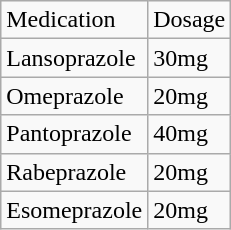<table class="wikitable">
<tr>
<td>Medication</td>
<td>Dosage</td>
</tr>
<tr>
<td>Lansoprazole</td>
<td>30mg</td>
</tr>
<tr>
<td>Omeprazole</td>
<td>20mg</td>
</tr>
<tr>
<td>Pantoprazole</td>
<td>40mg</td>
</tr>
<tr>
<td>Rabeprazole</td>
<td>20mg</td>
</tr>
<tr>
<td>Esomeprazole</td>
<td>20mg</td>
</tr>
</table>
